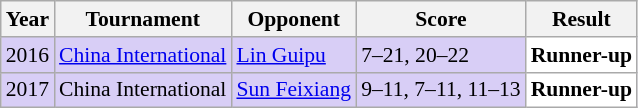<table class="sortable wikitable" style="font-size: 90%;">
<tr>
<th>Year</th>
<th>Tournament</th>
<th>Opponent</th>
<th>Score</th>
<th>Result</th>
</tr>
<tr style="background:#D8CEF6">
<td align="center">2016</td>
<td align="left"><a href='#'>China International</a></td>
<td align="left"> <a href='#'>Lin Guipu</a></td>
<td align="left">7–21, 20–22</td>
<td style="text-align:left; background:white"> <strong>Runner-up</strong></td>
</tr>
<tr style="background:#D8CEF6">
<td align="center">2017</td>
<td align="left">China International</td>
<td align="left"> <a href='#'>Sun Feixiang</a></td>
<td align="left">9–11, 7–11, 11–13</td>
<td style="text-align:left; background:white"> <strong>Runner-up</strong></td>
</tr>
</table>
